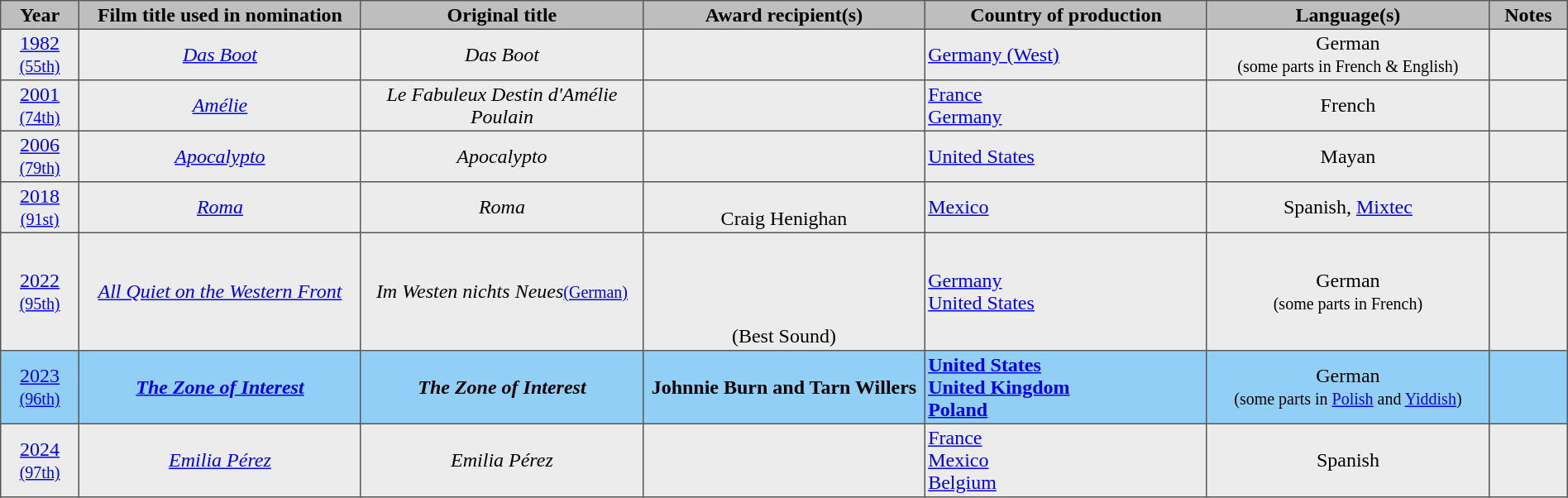<table cellpadding=2 cellspacing=0 border=1 style="border-collapse:collapse; border: 1px #555 solid; text-align:center" class="sortable">
<tr bgcolor="#bebebe">
<th width="5%">Year</th>
<th width="18%">Film title used in nomination</th>
<th width="18%">Original title</th>
<th width="18%">Award recipient(s)</th>
<th width="18%">Country of production</th>
<th width="18%">Language(s)</th>
<th width="5%" class="unsortable">Notes</th>
</tr>
<tr bgcolor="#ececec">
<td><a href='#'>1982</a><br><small><a href='#'>(55th)</a></small></td>
<td><em><a href='#'>Das Boot</a></em></td>
<td><em>Das Boot</em></td>
<td><br><br></td>
<td align="left"> <a href='#'>Germany (West)</a></td>
<td>German<br><small>(some parts in French & English)</small></td>
<td></td>
</tr>
<tr bgcolor="#ececec">
<td><a href='#'>2001</a><br><small><a href='#'>(74th)</a></small></td>
<td><em><a href='#'>Amélie</a></em></td>
<td><em>Le Fabuleux Destin d'Amélie Poulain</em></td>
<td><br><br></td>
<td align="left"> <a href='#'>France</a><br> <a href='#'>Germany</a></td>
<td>French</td>
<td></td>
</tr>
<tr bgcolor="#ececec">
<td><a href='#'>2006</a><br><small><a href='#'>(79th)</a></small></td>
<td><em><a href='#'>Apocalypto</a></em></td>
<td><em>Apocalypto</em></td>
<td><br><br></td>
<td align="left"> <a href='#'>United States</a></td>
<td>Mayan</td>
<td></td>
</tr>
<tr bgcolor="#ececec">
<td><a href='#'>2018</a><br><small><a href='#'>(91st)</a></small></td>
<td><em><a href='#'>Roma</a></em></td>
<td><em>Roma</em></td>
<td><br>Craig Henighan<br></td>
<td align="left"> <a href='#'>Mexico</a></td>
<td>Spanish, <a href='#'>Mixtec</a></td>
<td></td>
</tr>
<tr bgcolor="#ececec">
<td><a href='#'>2022</a><br><small><a href='#'>(95th)</a></small></td>
<td><em><a href='#'>All Quiet on the Western Front</a></em></td>
<td><em>Im Westen nichts Neues</em><small><a href='#'>(German)</a></small></td>
<td><br><br><br><br> (Best Sound)</td>
<td align="left"> <a href='#'>Germany</a><br> <a href='#'>United States</a></td>
<td>German <br><small>(some parts in French)</small></td>
<td></td>
</tr>
<tr bgcolor="#91CFF6">
<td><a href='#'>2023</a><br><small><a href='#'>(96th)</a></small></td>
<td><strong><em><a href='#'>The Zone of Interest</a></em></strong></td>
<td><strong><em>The Zone of Interest</em></strong></td>
<td><strong>Johnnie Burn and Tarn Willers</strong></td>
<td align="left"> <strong><a href='#'>United States</a><br>  <a href='#'>United Kingdom</a> <br>  <a href='#'>Poland</a></strong></td>
<td>German <br><small>(some parts in <a href='#'>Polish</a> and <a href='#'>Yiddish</a>)</small></td>
<td></td>
</tr>
<tr bgcolor="#ececec">
<td><a href='#'>2024</a><br><small><a href='#'>(97th)</a></small></td>
<td><em><a href='#'>Emilia Pérez</a></em></td>
<td><em>Emilia Pérez</em></td>
<td><br><br></td>
<td align="left"> <a href='#'>France</a> <br>  <a href='#'>Mexico</a> <br>  <a href='#'>Belgium</a></td>
<td>Spanish</td>
<td></td>
</tr>
</table>
